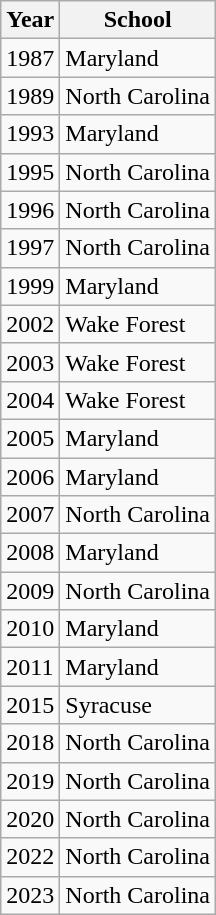<table class="wikitable">
<tr>
<th>Year</th>
<th>School</th>
</tr>
<tr>
<td>1987</td>
<td>Maryland</td>
</tr>
<tr>
<td>1989</td>
<td>North Carolina</td>
</tr>
<tr>
<td>1993</td>
<td>Maryland</td>
</tr>
<tr>
<td>1995</td>
<td>North Carolina</td>
</tr>
<tr>
<td>1996</td>
<td>North Carolina</td>
</tr>
<tr>
<td>1997</td>
<td>North Carolina</td>
</tr>
<tr>
<td>1999</td>
<td>Maryland</td>
</tr>
<tr>
<td>2002</td>
<td>Wake Forest</td>
</tr>
<tr>
<td>2003</td>
<td>Wake Forest</td>
</tr>
<tr>
<td>2004</td>
<td>Wake Forest</td>
</tr>
<tr>
<td>2005</td>
<td>Maryland</td>
</tr>
<tr>
<td>2006</td>
<td>Maryland</td>
</tr>
<tr>
<td>2007</td>
<td>North Carolina</td>
</tr>
<tr>
<td>2008</td>
<td>Maryland</td>
</tr>
<tr>
<td>2009</td>
<td>North Carolina</td>
</tr>
<tr>
<td>2010</td>
<td>Maryland</td>
</tr>
<tr>
<td>2011</td>
<td>Maryland</td>
</tr>
<tr>
<td>2015</td>
<td>Syracuse</td>
</tr>
<tr>
<td>2018</td>
<td>North Carolina</td>
</tr>
<tr>
<td>2019</td>
<td>North Carolina</td>
</tr>
<tr>
<td>2020</td>
<td>North Carolina</td>
</tr>
<tr>
<td>2022</td>
<td>North Carolina</td>
</tr>
<tr>
<td>2023</td>
<td>North Carolina</td>
</tr>
</table>
